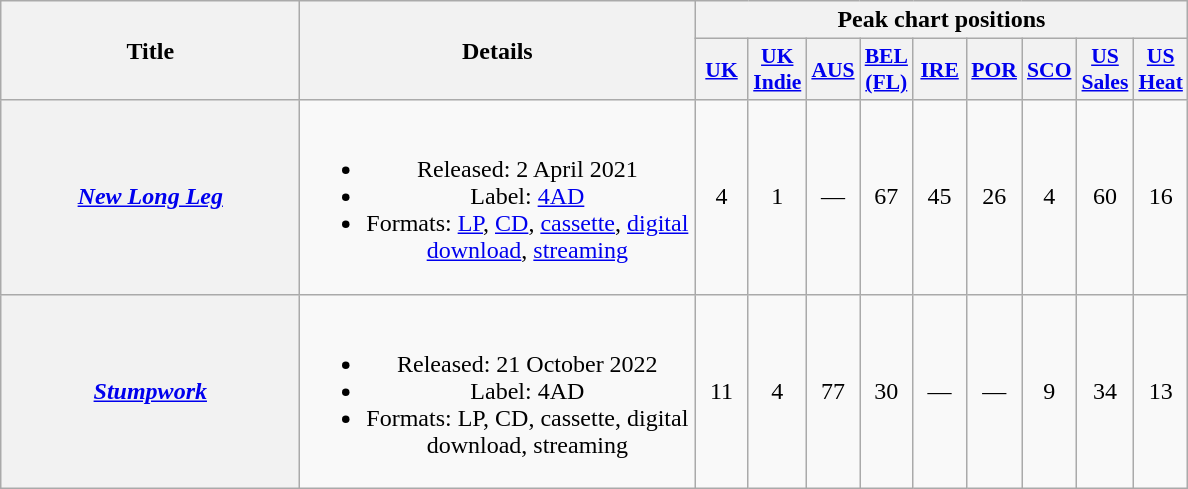<table class="wikitable plainrowheaders" style="text-align:center;" border="1">
<tr>
<th scope="col" rowspan="2" style="width:12em;">Title</th>
<th scope="col" rowspan="2" style="width:16em;">Details</th>
<th scope="col" colspan="9">Peak chart positions</th>
</tr>
<tr>
<th scope="col" style="width:2em;font-size:90%;"><a href='#'>UK</a><br></th>
<th scope="col" style="width:2em;font-size:90%;"><a href='#'>UK<br>Indie</a><br></th>
<th scope="col" style="width:2em;font-size:90%;"><a href='#'>AUS</a><br></th>
<th scope="col" style="width:2em;font-size:90%;"><a href='#'>BEL<br>(FL)</a><br></th>
<th scope="col" style="width:2em;font-size:90%;"><a href='#'>IRE</a><br></th>
<th scope="col" style="width:2em;font-size:90%;"><a href='#'>POR</a><br></th>
<th scope="col" style="width:2em;font-size:90%;"><a href='#'>SCO</a><br></th>
<th scope="col" style="width:2em;font-size:90%;"><a href='#'>US<br>Sales</a><br></th>
<th scope="col" style="width:2em;font-size:90%;"><a href='#'>US<br>Heat</a><br></th>
</tr>
<tr>
<th scope="row"><em><a href='#'>New Long Leg</a></em></th>
<td><br><ul><li>Released: 2 April 2021</li><li>Label: <a href='#'>4AD</a></li><li>Formats: <a href='#'>LP</a>, <a href='#'>CD</a>, <a href='#'>cassette</a>, <a href='#'>digital download</a>, <a href='#'>streaming</a></li></ul></td>
<td>4</td>
<td>1</td>
<td>—</td>
<td>67</td>
<td>45</td>
<td>26</td>
<td>4</td>
<td>60</td>
<td>16</td>
</tr>
<tr>
<th scope="row"><em><a href='#'>Stumpwork</a></em></th>
<td><br><ul><li>Released: 21 October 2022</li><li>Label: 4AD</li><li>Formats: LP, CD, cassette, digital download, streaming</li></ul></td>
<td>11</td>
<td>4</td>
<td>77</td>
<td>30</td>
<td>—</td>
<td>—</td>
<td>9</td>
<td>34</td>
<td>13</td>
</tr>
</table>
